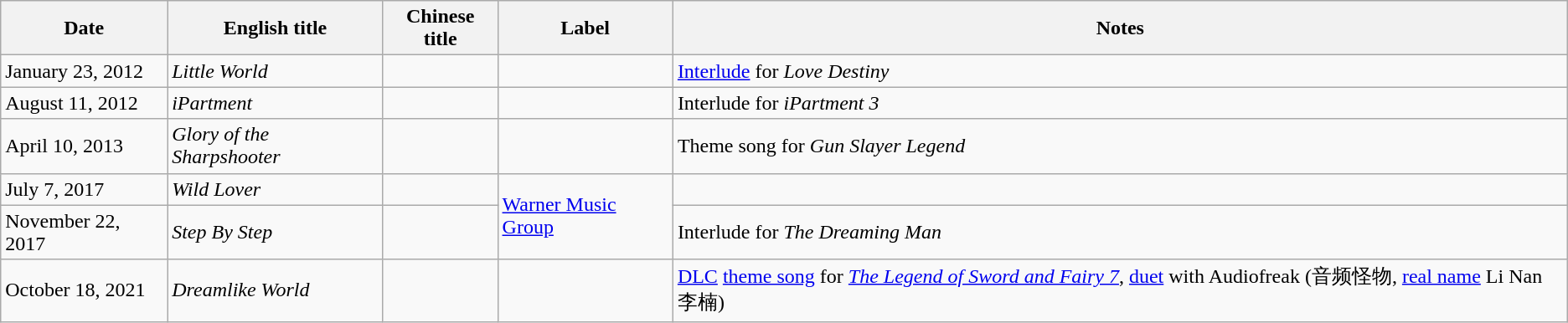<table class="wikitable">
<tr>
<th>Date</th>
<th>English title</th>
<th>Chinese title</th>
<th>Label</th>
<th>Notes</th>
</tr>
<tr>
<td>January 23, 2012</td>
<td><em>Little World</em></td>
<td></td>
<td></td>
<td><a href='#'>Interlude</a> for <em>Love Destiny</em></td>
</tr>
<tr>
<td>August 11, 2012</td>
<td><em>iPartment</em></td>
<td></td>
<td></td>
<td>Interlude for <em>iPartment 3</em></td>
</tr>
<tr>
<td>April 10, 2013</td>
<td><em>Glory of the Sharpshooter</em></td>
<td></td>
<td></td>
<td>Theme song for <em>Gun Slayer Legend</em></td>
</tr>
<tr>
<td>July 7, 2017</td>
<td><em>Wild Lover</em></td>
<td></td>
<td rowspan="2"><a href='#'>Warner Music Group</a></td>
<td></td>
</tr>
<tr>
<td>November 22, 2017</td>
<td><em>Step By Step</em></td>
<td></td>
<td>Interlude for <em>The Dreaming Man</em></td>
</tr>
<tr>
<td>October 18, 2021</td>
<td><em>Dreamlike World</em></td>
<td></td>
<td></td>
<td><a href='#'>DLC</a> <a href='#'>theme song</a> for <em><a href='#'>The Legend of Sword and Fairy 7</a></em>, <a href='#'>duet</a> with Audiofreak (音频怪物, <a href='#'>real name</a> Li Nan 李楠)</td>
</tr>
</table>
